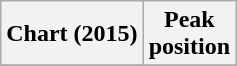<table class="wikitable plainrowheaders">
<tr>
<th>Chart (2015)</th>
<th>Peak<br>position</th>
</tr>
<tr>
</tr>
</table>
